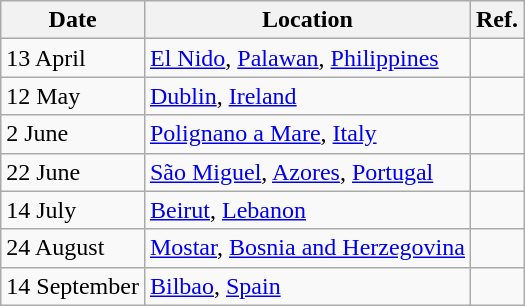<table class="wikitable">
<tr>
<th>Date</th>
<th>Location</th>
<th>Ref.</th>
</tr>
<tr>
<td>13 April</td>
<td> <a href='#'>El Nido</a>, <a href='#'>Palawan</a>, <a href='#'>Philippines</a></td>
<td></td>
</tr>
<tr>
<td>12 May</td>
<td> <a href='#'>Dublin</a>, <a href='#'>Ireland</a></td>
<td></td>
</tr>
<tr>
<td>2 June</td>
<td> <a href='#'>Polignano a Mare</a>, <a href='#'>Italy</a></td>
<td></td>
</tr>
<tr>
<td>22 June</td>
<td> <a href='#'>São Miguel</a>, <a href='#'>Azores</a>, <a href='#'>Portugal</a></td>
<td></td>
</tr>
<tr>
<td>14 July</td>
<td> <a href='#'>Beirut</a>, <a href='#'>Lebanon</a></td>
<td></td>
</tr>
<tr>
<td>24 August</td>
<td> <a href='#'>Mostar</a>, <a href='#'>Bosnia and Herzegovina</a></td>
<td></td>
</tr>
<tr>
<td>14 September</td>
<td> <a href='#'>Bilbao</a>, <a href='#'>Spain</a></td>
<td></td>
</tr>
</table>
